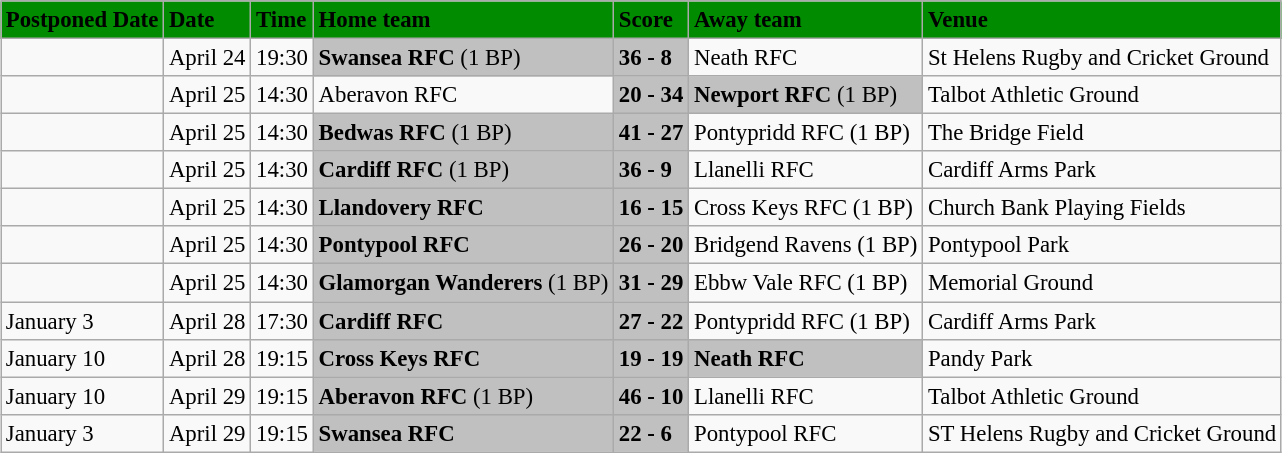<table class="wikitable" style="margin:0.5em auto; font-size:95%">
<tr bgcolor="#008B00">
<td><strong>Postponed Date</strong></td>
<td><strong>Date</strong></td>
<td><strong>Time</strong></td>
<td><strong>Home team</strong></td>
<td><strong>Score</strong></td>
<td><strong>Away team</strong></td>
<td><strong>Venue</strong></td>
</tr>
<tr>
<td></td>
<td>April 24</td>
<td>19:30</td>
<td bgcolor="silver"><strong>Swansea RFC</strong> (1 BP)</td>
<td bgcolor="silver"><strong>36 - 8</strong></td>
<td>Neath RFC</td>
<td>St Helens Rugby and Cricket Ground</td>
</tr>
<tr>
<td></td>
<td>April 25</td>
<td>14:30</td>
<td>Aberavon RFC</td>
<td bgcolor="silver"><strong>20 - 34</strong></td>
<td bgcolor="silver"><strong>Newport RFC</strong> (1 BP)</td>
<td>Talbot Athletic Ground</td>
</tr>
<tr>
<td></td>
<td>April 25</td>
<td>14:30</td>
<td bgcolor="silver"><strong>Bedwas RFC</strong> (1 BP)</td>
<td bgcolor="silver"><strong>41 - 27</strong></td>
<td>Pontypridd RFC (1 BP)</td>
<td>The Bridge Field</td>
</tr>
<tr>
<td></td>
<td>April 25</td>
<td>14:30</td>
<td bgcolor="silver"><strong>Cardiff RFC</strong> (1 BP)</td>
<td bgcolor="silver"><strong>36 - 9</strong></td>
<td>Llanelli RFC</td>
<td>Cardiff Arms Park</td>
</tr>
<tr>
<td></td>
<td>April 25</td>
<td>14:30</td>
<td bgcolor="silver"><strong>Llandovery RFC</strong></td>
<td bgcolor="silver"><strong>16 - 15</strong></td>
<td>Cross Keys RFC (1 BP)</td>
<td>Church Bank Playing Fields</td>
</tr>
<tr>
<td></td>
<td>April 25</td>
<td>14:30</td>
<td bgcolor="silver"><strong>Pontypool RFC</strong></td>
<td bgcolor="silver"><strong>26 - 20</strong></td>
<td>Bridgend Ravens (1 BP)</td>
<td>Pontypool Park</td>
</tr>
<tr>
<td></td>
<td>April 25</td>
<td>14:30</td>
<td bgcolor="silver"><strong>Glamorgan Wanderers</strong> (1 BP)</td>
<td bgcolor="silver"><strong>31 - 29</strong></td>
<td>Ebbw Vale RFC (1 BP)</td>
<td>Memorial Ground</td>
</tr>
<tr>
<td>January 3</td>
<td>April 28</td>
<td>17:30</td>
<td bgcolor="silver"><strong>Cardiff RFC</strong></td>
<td bgcolor="silver"><strong>27 - 22</strong></td>
<td>Pontypridd RFC (1 BP)</td>
<td>Cardiff Arms Park</td>
</tr>
<tr>
<td>January 10</td>
<td>April 28</td>
<td>19:15</td>
<td bgcolor="silver"><strong>Cross Keys RFC</strong></td>
<td bgcolor="silver"><strong>19 - 19</strong></td>
<td bgcolor="silver"><strong>Neath RFC</strong></td>
<td>Pandy Park</td>
</tr>
<tr>
<td>January 10</td>
<td>April 29</td>
<td>19:15</td>
<td bgcolor="silver"><strong>Aberavon RFC</strong> (1 BP)</td>
<td bgcolor="silver"><strong>46 - 10</strong></td>
<td>Llanelli RFC</td>
<td>Talbot Athletic Ground</td>
</tr>
<tr>
<td>January 3</td>
<td>April 29</td>
<td>19:15</td>
<td bgcolor="silver"><strong>Swansea RFC</strong></td>
<td bgcolor="silver"><strong>22 - 6</strong></td>
<td>Pontypool RFC</td>
<td>ST Helens Rugby and Cricket Ground</td>
</tr>
</table>
